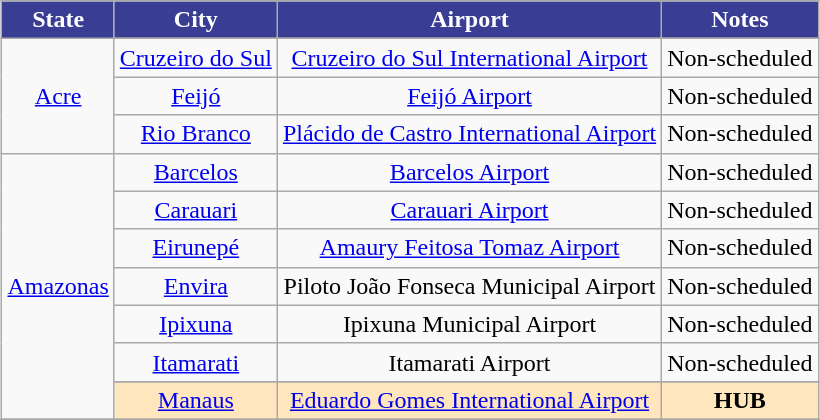<table Class="wikitable" style= "text-align:center; margin: 1em auto;">
<tr>
<th style="background:#393d94; color:white;">State</th>
<th style="background:#393d94; color:white;">City</th>
<th style="background:#393d94; color:white;">Airport</th>
<th style="background:#393d94; color:white;">Notes</th>
</tr>
<tr>
<td rowspan=4><div><a href='#'>Acre</a></div></td>
</tr>
<tr>
<td><a href='#'>Cruzeiro do Sul</a></td>
<td><a href='#'>Cruzeiro do Sul International Airport</a></td>
<td>Non-scheduled</td>
</tr>
<tr>
<td><a href='#'>Feijó</a></td>
<td><a href='#'>Feijó Airport</a></td>
<td>Non-scheduled</td>
</tr>
<tr>
<td><a href='#'>Rio Branco</a></td>
<td><a href='#'>Plácido de Castro International Airport</a></td>
<td>Non-scheduled</td>
</tr>
<tr>
<td rowspan=8><div><a href='#'>Amazonas</a></div></td>
<td><a href='#'>Barcelos</a></td>
<td><a href='#'>Barcelos Airport</a></td>
<td>Non-scheduled</td>
</tr>
<tr>
<td><a href='#'>Carauari</a></td>
<td><a href='#'>Carauari Airport</a></td>
<td>Non-scheduled</td>
</tr>
<tr>
<td><a href='#'>Eirunepé</a></td>
<td><a href='#'>Amaury Feitosa Tomaz Airport</a></td>
<td>Non-scheduled</td>
</tr>
<tr>
<td><a href='#'>Envira</a></td>
<td>Piloto João Fonseca Municipal Airport</td>
<td>Non-scheduled</td>
</tr>
<tr>
<td><a href='#'>Ipixuna</a></td>
<td>Ipixuna Municipal Airport</td>
<td>Non-scheduled</td>
</tr>
<tr>
<td><a href='#'>Itamarati</a></td>
<td>Itamarati Airport</td>
<td>Non-scheduled</td>
</tr>
<tr>
</tr>
<tr style="background-color:#FFE6BD">
<td><a href='#'>Manaus</a></td>
<td><a href='#'>Eduardo Gomes International Airport</a></td>
<td><strong>HUB</strong></td>
</tr>
<tr>
</tr>
</table>
